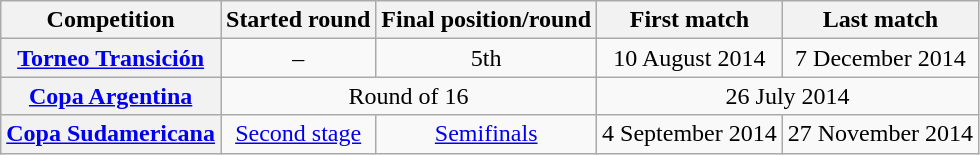<table class="wikitable plainrowheaders" style="text-align:center;">
<tr>
<th scope=col>Competition</th>
<th scope=col>Started round</th>
<th scope=col>Final position/round</th>
<th scope=col>First match</th>
<th scope=col>Last match</th>
</tr>
<tr>
<th scope=row align=left><a href='#'>Torneo Transición</a></th>
<td>–</td>
<td>5th</td>
<td>10 August 2014</td>
<td>7 December 2014</td>
</tr>
<tr>
<th scope=row align=left><a href='#'>Copa Argentina</a></th>
<td colspan=2>Round of 16</td>
<td colspan=2>26 July 2014</td>
</tr>
<tr>
<th scope=row align=left><a href='#'>Copa Sudamericana</a></th>
<td><a href='#'>Second stage</a></td>
<td><a href='#'>Semifinals</a></td>
<td>4 September 2014</td>
<td>27 November 2014</td>
</tr>
</table>
